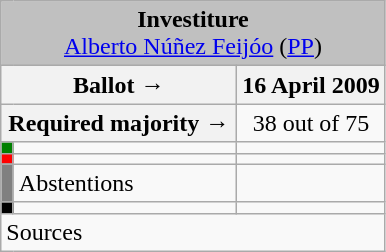<table class="wikitable" style="text-align:center;">
<tr>
<td colspan="3" align="center" bgcolor="#C0C0C0"><strong>Investiture</strong><br><a href='#'>Alberto Núñez Feijóo</a> (<a href='#'>PP</a>)</td>
</tr>
<tr>
<th colspan="2" width="150px">Ballot →</th>
<th>16 April 2009</th>
</tr>
<tr>
<th colspan="2">Required majority →</th>
<td>38 out of 75 </td>
</tr>
<tr>
<th width="1px" style="background:green;"></th>
<td align="left"></td>
<td></td>
</tr>
<tr>
<th style="color:inherit;background:red;"></th>
<td align="left"></td>
<td></td>
</tr>
<tr>
<th style="color:inherit;background:gray;"></th>
<td align="left"><span>Abstentions</span></td>
<td></td>
</tr>
<tr>
<th style="color:inherit;background:black;"></th>
<td align="left"></td>
<td></td>
</tr>
<tr>
<td align="left" colspan="3">Sources</td>
</tr>
</table>
